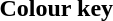<table class="toccolours">
<tr>
<th>Colour key<br></th>
</tr>
<tr>
<td><br>

<br></td>
</tr>
</table>
